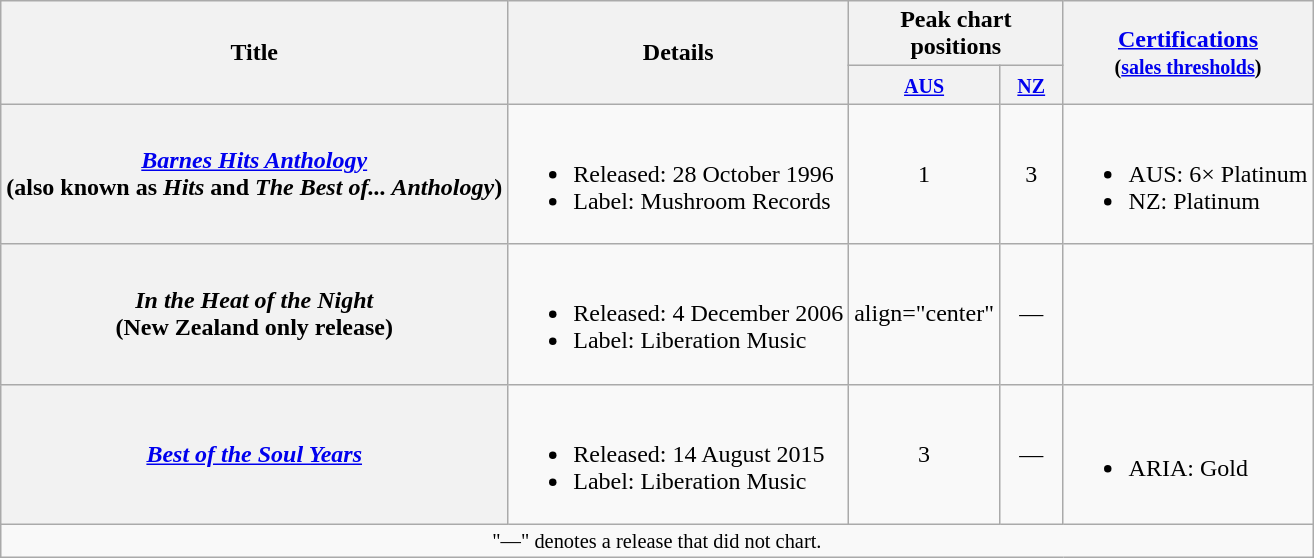<table class="wikitable plainrowheaders">
<tr>
<th scope="col" rowspan="2">Title</th>
<th scope="col" rowspan="2">Details</th>
<th scope="col" colspan="2">Peak chart positions</th>
<th scope="col" rowspan="2"><a href='#'>Certifications</a><br><small>(<a href='#'>sales thresholds</a>)</small></th>
</tr>
<tr>
<th scope="col" width="35"><small><a href='#'>AUS</a></small><br></th>
<th scope="col" width="35"><small><a href='#'>NZ</a></small><br></th>
</tr>
<tr>
<th scope="row"><em><a href='#'>Barnes Hits Anthology</a></em> <br> (also known as <em>Hits</em> and <em>The Best of... Anthology</em>)</th>
<td><br><ul><li>Released: 28 October 1996</li><li>Label: Mushroom Records</li></ul></td>
<td align="center">1</td>
<td align="center">3</td>
<td><br><ul><li>AUS: 6× Platinum</li><li>NZ: Platinum</li></ul></td>
</tr>
<tr>
<th scope="row"><em>In the Heat of the Night</em> <br>(New Zealand only release)</th>
<td><br><ul><li>Released: 4 December 2006</li><li>Label: Liberation Music</li></ul></td>
<td>align="center" </td>
<td align="center">—</td>
<td></td>
</tr>
<tr>
<th scope="row"><em><a href='#'>Best of the Soul Years</a></em></th>
<td><br><ul><li>Released: 14 August 2015</li><li>Label: Liberation Music</li></ul></td>
<td align="center">3</td>
<td align="center">—</td>
<td><br><ul><li>ARIA: Gold</li></ul></td>
</tr>
<tr>
<td align="center" colspan="13" style="font-size: 85%">"—" denotes a release that did not chart.</td>
</tr>
</table>
